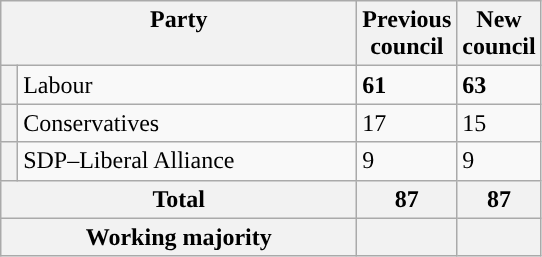<table class="wikitable">
<tr>
<th valign=top colspan="2" style="width: 230px">Party</th>
<th valign=top style="width: 30px">Previous council</th>
<th valign=top style="width: 30px">New council</th>
</tr>
<tr>
<th style="background-color: "></th>
<td>Labour</td>
<td><strong>61</strong></td>
<td><strong>63</strong></td>
</tr>
<tr>
<th style="background-color: "></th>
<td>Conservatives</td>
<td>17</td>
<td>15</td>
</tr>
<tr>
<th style="background-color: "></th>
<td>SDP–Liberal Alliance</td>
<td>9</td>
<td>9</td>
</tr>
<tr>
<th colspan=2>Total</th>
<th style="text-align: center">87</th>
<th colspan=3>87</th>
</tr>
<tr>
<th colspan=2>Working majority</th>
<th></th>
<th></th>
</tr>
</table>
